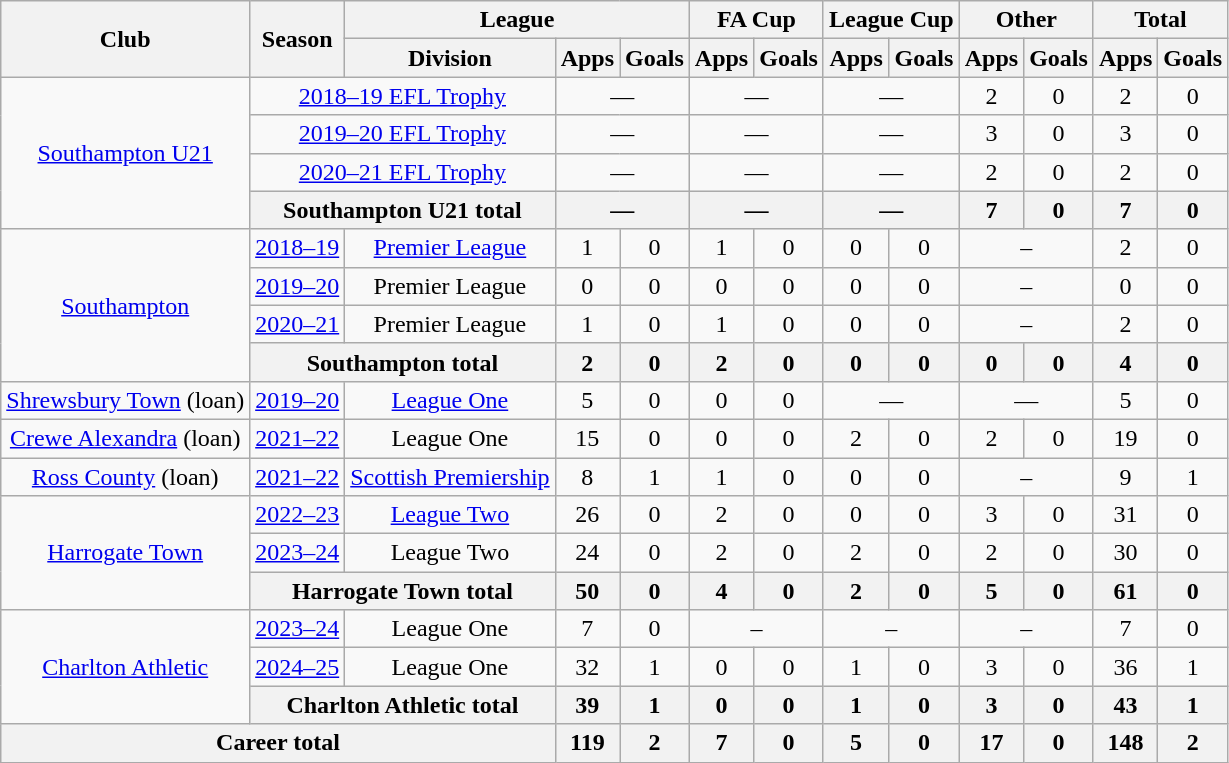<table class="wikitable" style="text-align: center;">
<tr>
<th rowspan="2">Club</th>
<th rowspan="2">Season</th>
<th colspan="3">League</th>
<th colspan="2">FA Cup</th>
<th colspan="2">League Cup</th>
<th colspan="2">Other</th>
<th colspan="2">Total</th>
</tr>
<tr>
<th>Division</th>
<th>Apps</th>
<th>Goals</th>
<th>Apps</th>
<th>Goals</th>
<th>Apps</th>
<th>Goals</th>
<th>Apps</th>
<th>Goals</th>
<th>Apps</th>
<th>Goals</th>
</tr>
<tr>
<td rowspan="4"><a href='#'>Southampton U21</a></td>
<td colspan="2"><a href='#'>2018–19 EFL Trophy</a></td>
<td colspan="2">—</td>
<td colspan="2">—</td>
<td colspan="2">—</td>
<td>2</td>
<td>0</td>
<td>2</td>
<td>0</td>
</tr>
<tr>
<td colspan="2"><a href='#'>2019–20 EFL Trophy</a></td>
<td colspan="2">—</td>
<td colspan="2">—</td>
<td colspan="2">—</td>
<td>3</td>
<td>0</td>
<td>3</td>
<td>0</td>
</tr>
<tr>
<td colspan="2"><a href='#'>2020–21 EFL Trophy</a></td>
<td colspan="2">—</td>
<td colspan="2">—</td>
<td colspan="2">—</td>
<td>2</td>
<td>0</td>
<td>2</td>
<td>0</td>
</tr>
<tr>
<th colspan="2">Southampton U21 total</th>
<th colspan="2">—</th>
<th colspan="2">—</th>
<th colspan="2">—</th>
<th>7</th>
<th>0</th>
<th>7</th>
<th>0</th>
</tr>
<tr>
<td rowspan="4"><a href='#'>Southampton</a></td>
<td><a href='#'>2018–19</a></td>
<td><a href='#'>Premier League</a></td>
<td>1</td>
<td>0</td>
<td>1</td>
<td>0</td>
<td>0</td>
<td>0</td>
<td colspan="2">–</td>
<td>2</td>
<td>0</td>
</tr>
<tr>
<td><a href='#'>2019–20</a></td>
<td>Premier League</td>
<td>0</td>
<td>0</td>
<td>0</td>
<td>0</td>
<td>0</td>
<td>0</td>
<td colspan="2">–</td>
<td>0</td>
<td>0</td>
</tr>
<tr>
<td><a href='#'>2020–21</a></td>
<td>Premier League</td>
<td>1</td>
<td>0</td>
<td>1</td>
<td>0</td>
<td>0</td>
<td>0</td>
<td colspan="2">–</td>
<td>2</td>
<td>0</td>
</tr>
<tr>
<th colspan="2">Southampton total</th>
<th>2</th>
<th>0</th>
<th>2</th>
<th>0</th>
<th>0</th>
<th>0</th>
<th>0</th>
<th>0</th>
<th>4</th>
<th>0</th>
</tr>
<tr>
<td><a href='#'>Shrewsbury Town</a> (loan)</td>
<td><a href='#'>2019–20</a></td>
<td><a href='#'>League One</a></td>
<td>5</td>
<td>0</td>
<td>0</td>
<td>0</td>
<td colspan="2">—</td>
<td colspan="2">—</td>
<td>5</td>
<td>0</td>
</tr>
<tr>
<td><a href='#'>Crewe Alexandra</a> (loan)</td>
<td><a href='#'>2021–22</a></td>
<td>League One</td>
<td>15</td>
<td>0</td>
<td>0</td>
<td>0</td>
<td>2</td>
<td>0</td>
<td>2</td>
<td>0</td>
<td>19</td>
<td>0</td>
</tr>
<tr>
<td><a href='#'>Ross County</a> (loan)</td>
<td><a href='#'>2021–22</a></td>
<td><a href='#'>Scottish Premiership</a></td>
<td>8</td>
<td>1</td>
<td>1</td>
<td>0</td>
<td>0</td>
<td>0</td>
<td colspan="2">–</td>
<td>9</td>
<td>1</td>
</tr>
<tr>
<td rowspan="3"><a href='#'>Harrogate Town</a></td>
<td><a href='#'>2022–23</a></td>
<td><a href='#'>League Two</a></td>
<td>26</td>
<td>0</td>
<td>2</td>
<td>0</td>
<td>0</td>
<td>0</td>
<td>3</td>
<td>0</td>
<td>31</td>
<td>0</td>
</tr>
<tr>
<td><a href='#'>2023–24</a></td>
<td>League Two</td>
<td>24</td>
<td>0</td>
<td>2</td>
<td>0</td>
<td>2</td>
<td>0</td>
<td>2</td>
<td>0</td>
<td>30</td>
<td>0</td>
</tr>
<tr>
<th colspan="2">Harrogate Town total</th>
<th>50</th>
<th>0</th>
<th>4</th>
<th>0</th>
<th>2</th>
<th>0</th>
<th>5</th>
<th>0</th>
<th>61</th>
<th>0</th>
</tr>
<tr>
<td rowspan="3"><a href='#'>Charlton Athletic</a></td>
<td><a href='#'>2023–24</a></td>
<td>League One</td>
<td>7</td>
<td>0</td>
<td colspan="2">–</td>
<td colspan="2">–</td>
<td colspan="2">–</td>
<td>7</td>
<td>0</td>
</tr>
<tr>
<td><a href='#'>2024–25</a></td>
<td>League One</td>
<td>32</td>
<td>1</td>
<td>0</td>
<td>0</td>
<td>1</td>
<td>0</td>
<td>3</td>
<td>0</td>
<td>36</td>
<td>1</td>
</tr>
<tr>
<th colspan="2">Charlton Athletic total</th>
<th>39</th>
<th>1</th>
<th>0</th>
<th>0</th>
<th>1</th>
<th>0</th>
<th>3</th>
<th>0</th>
<th>43</th>
<th>1</th>
</tr>
<tr>
<th colspan=3>Career total</th>
<th>119</th>
<th>2</th>
<th>7</th>
<th>0</th>
<th>5</th>
<th>0</th>
<th>17</th>
<th>0</th>
<th>148</th>
<th>2</th>
</tr>
</table>
